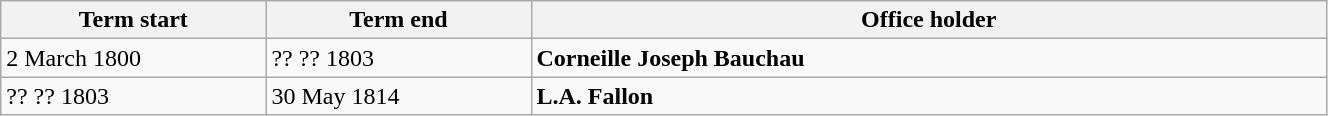<table class="wikitable" style="width: 70%;">
<tr>
<th align="left" style="width: 20%;">Term start</th>
<th align="left" style="width: 20%;">Term end</th>
<th align="left">Office holder</th>
</tr>
<tr valign="top">
<td>2 March 1800</td>
<td>?? ?? 1803</td>
<td><strong>Corneille Joseph Bauchau</strong></td>
</tr>
<tr valign="top">
<td>?? ?? 1803</td>
<td>30 May 1814</td>
<td><strong>L.A. Fallon</strong></td>
</tr>
</table>
